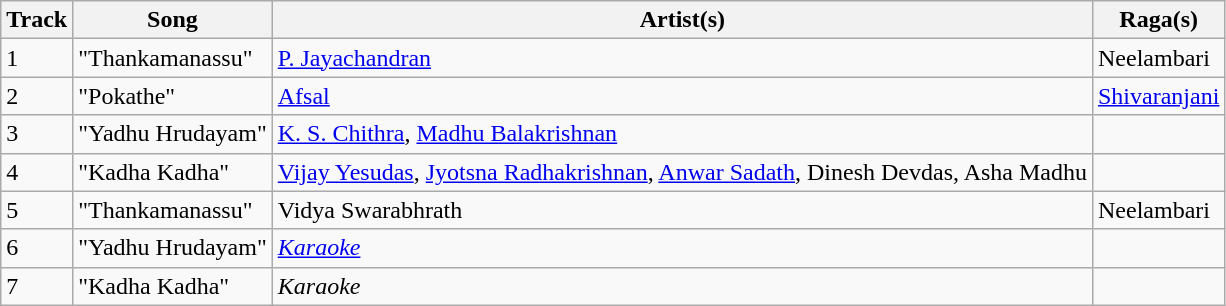<table class="wikitable sortable">
<tr>
<th>Track</th>
<th>Song</th>
<th>Artist(s)</th>
<th>Raga(s)</th>
</tr>
<tr>
<td>1</td>
<td>"Thankamanassu"</td>
<td><a href='#'>P. Jayachandran</a></td>
<td>Neelambari</td>
</tr>
<tr>
<td>2</td>
<td>"Pokathe"</td>
<td><a href='#'>Afsal</a></td>
<td><a href='#'>Shivaranjani</a></td>
</tr>
<tr>
<td>3</td>
<td>"Yadhu Hrudayam"</td>
<td><a href='#'>K. S. Chithra</a>, <a href='#'>Madhu Balakrishnan</a></td>
<td></td>
</tr>
<tr>
<td>4</td>
<td>"Kadha Kadha"</td>
<td><a href='#'>Vijay Yesudas</a>, <a href='#'>Jyotsna Radhakrishnan</a>, <a href='#'>Anwar Sadath</a>, Dinesh Devdas, Asha Madhu</td>
<td></td>
</tr>
<tr>
<td>5</td>
<td>"Thankamanassu"</td>
<td>Vidya Swarabhrath</td>
<td>Neelambari</td>
</tr>
<tr>
<td>6</td>
<td>"Yadhu Hrudayam"</td>
<td><em><a href='#'>Karaoke</a></em></td>
<td></td>
</tr>
<tr>
<td>7</td>
<td>"Kadha Kadha"</td>
<td><em>Karaoke</em></td>
<td></td>
</tr>
</table>
